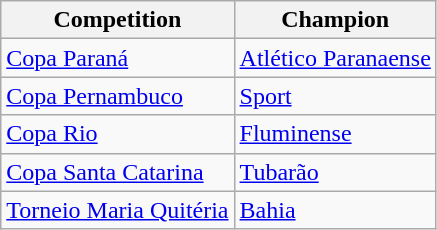<table class="wikitable">
<tr>
<th>Competition</th>
<th>Champion</th>
</tr>
<tr>
<td><a href='#'>Copa Paraná</a></td>
<td><a href='#'>Atlético Paranaense</a></td>
</tr>
<tr>
<td><a href='#'>Copa Pernambuco</a></td>
<td><a href='#'>Sport</a></td>
</tr>
<tr>
<td><a href='#'>Copa Rio</a></td>
<td><a href='#'>Fluminense</a></td>
</tr>
<tr>
<td><a href='#'>Copa Santa Catarina</a></td>
<td><a href='#'>Tubarão</a></td>
</tr>
<tr>
<td><a href='#'>Torneio Maria Quitéria</a></td>
<td><a href='#'>Bahia</a></td>
</tr>
</table>
